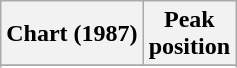<table class="wikitable sortable plainrowheaders">
<tr>
<th>Chart (1987)</th>
<th>Peak<br>position</th>
</tr>
<tr>
</tr>
<tr>
</tr>
<tr>
</tr>
</table>
